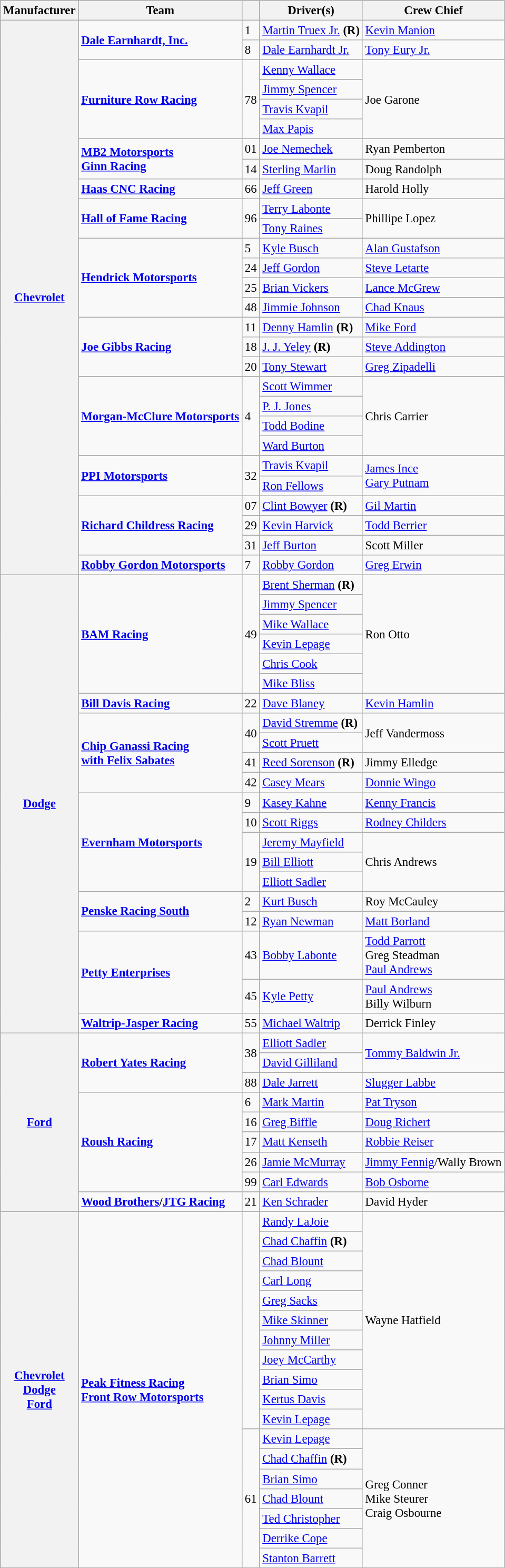<table class="wikitable" style="font-size: 95%;">
<tr>
<th>Manufacturer</th>
<th>Team</th>
<th></th>
<th>Driver(s)</th>
<th>Crew Chief</th>
</tr>
<tr>
<th rowspan=28><a href='#'>Chevrolet</a></th>
<td rowspan=2><strong><a href='#'>Dale Earnhardt, Inc.</a></strong></td>
<td>1</td>
<td><a href='#'>Martin Truex Jr.</a> <strong>(R)</strong></td>
<td><a href='#'>Kevin Manion</a></td>
</tr>
<tr>
<td>8</td>
<td><a href='#'>Dale Earnhardt Jr.</a></td>
<td><a href='#'>Tony Eury Jr.</a></td>
</tr>
<tr>
<td rowspan=4><strong><a href='#'>Furniture Row Racing</a></strong></td>
<td rowspan=4>78</td>
<td><a href='#'>Kenny Wallace</a> <small></small></td>
<td rowspan=4>Joe Garone</td>
</tr>
<tr>
<td><a href='#'>Jimmy Spencer</a> <small></small></td>
</tr>
<tr>
<td><a href='#'>Travis Kvapil</a> <small></small></td>
</tr>
<tr>
<td><a href='#'>Max Papis</a> <small></small></td>
</tr>
<tr>
<td rowspan=2><strong><a href='#'>MB2 Motorsports</a></strong><br><strong><a href='#'>Ginn Racing</a></strong></td>
<td>01</td>
<td><a href='#'>Joe Nemechek</a></td>
<td>Ryan Pemberton</td>
</tr>
<tr>
<td>14</td>
<td><a href='#'>Sterling Marlin</a></td>
<td>Doug Randolph</td>
</tr>
<tr>
<td><strong><a href='#'>Haas CNC Racing</a></strong></td>
<td>66</td>
<td><a href='#'>Jeff Green</a></td>
<td>Harold Holly</td>
</tr>
<tr>
<td rowspan=2><strong><a href='#'>Hall of Fame Racing</a></strong></td>
<td rowspan=2>96</td>
<td><a href='#'>Terry Labonte</a> <small></small></td>
<td rowspan=2>Phillipe Lopez</td>
</tr>
<tr>
<td><a href='#'>Tony Raines</a> <small></small></td>
</tr>
<tr>
<td rowspan=4><strong><a href='#'>Hendrick Motorsports</a></strong></td>
<td>5</td>
<td><a href='#'>Kyle Busch</a></td>
<td><a href='#'>Alan Gustafson</a></td>
</tr>
<tr>
<td>24</td>
<td><a href='#'>Jeff Gordon</a></td>
<td><a href='#'>Steve Letarte</a></td>
</tr>
<tr>
<td>25</td>
<td><a href='#'>Brian Vickers</a></td>
<td><a href='#'>Lance McGrew</a></td>
</tr>
<tr>
<td>48</td>
<td><a href='#'>Jimmie Johnson</a></td>
<td><a href='#'>Chad Knaus</a></td>
</tr>
<tr>
<td rowspan=3><strong><a href='#'>Joe Gibbs Racing</a></strong></td>
<td>11</td>
<td><a href='#'>Denny Hamlin</a> <strong>(R)</strong></td>
<td><a href='#'>Mike Ford</a></td>
</tr>
<tr>
<td>18</td>
<td><a href='#'>J. J. Yeley</a> <strong>(R)</strong></td>
<td><a href='#'>Steve Addington</a></td>
</tr>
<tr>
<td>20</td>
<td><a href='#'>Tony Stewart</a></td>
<td><a href='#'>Greg Zipadelli</a></td>
</tr>
<tr>
<td rowspan=4><strong><a href='#'>Morgan-McClure Motorsports</a></strong></td>
<td rowspan=4>4</td>
<td><a href='#'>Scott Wimmer</a> <small></small></td>
<td rowspan=4>Chris Carrier</td>
</tr>
<tr>
<td><a href='#'>P. J. Jones</a> <small></small></td>
</tr>
<tr>
<td><a href='#'>Todd Bodine</a> <small></small></td>
</tr>
<tr>
<td><a href='#'>Ward Burton</a> <small></small></td>
</tr>
<tr>
<td rowspan=2><strong><a href='#'>PPI Motorsports</a></strong></td>
<td rowspan=2>32</td>
<td><a href='#'>Travis Kvapil</a> <small></small></td>
<td rowspan=2><a href='#'>James Ince</a><br><a href='#'>Gary Putnam</a></td>
</tr>
<tr>
<td><a href='#'>Ron Fellows</a> <small></small></td>
</tr>
<tr>
<td rowspan=3><strong><a href='#'>Richard Childress Racing</a></strong></td>
<td>07</td>
<td><a href='#'>Clint Bowyer</a> <strong>(R)</strong></td>
<td><a href='#'>Gil Martin</a></td>
</tr>
<tr>
<td>29</td>
<td><a href='#'>Kevin Harvick</a></td>
<td><a href='#'>Todd Berrier</a></td>
</tr>
<tr>
<td>31</td>
<td><a href='#'>Jeff Burton</a></td>
<td>Scott Miller</td>
</tr>
<tr>
<td><strong><a href='#'>Robby Gordon Motorsports</a></strong></td>
<td>7</td>
<td><a href='#'>Robby Gordon</a></td>
<td><a href='#'>Greg Erwin</a></td>
</tr>
<tr>
<th rowspan=21><a href='#'>Dodge</a></th>
<td rowspan=6><strong><a href='#'>BAM Racing</a></strong></td>
<td rowspan=6>49</td>
<td><a href='#'>Brent Sherman</a> <strong>(R)</strong> <small></small></td>
<td rowspan=6>Ron Otto</td>
</tr>
<tr>
<td><a href='#'>Jimmy Spencer</a> <small></small></td>
</tr>
<tr>
<td><a href='#'>Mike Wallace</a> <small></small></td>
</tr>
<tr>
<td><a href='#'>Kevin Lepage</a> <small></small></td>
</tr>
<tr>
<td><a href='#'>Chris Cook</a> <small></small></td>
</tr>
<tr>
<td><a href='#'>Mike Bliss</a> <small></small></td>
</tr>
<tr>
<td><strong><a href='#'>Bill Davis Racing</a></strong></td>
<td>22</td>
<td><a href='#'>Dave Blaney</a></td>
<td><a href='#'>Kevin Hamlin</a></td>
</tr>
<tr>
<td rowspan=4><strong><a href='#'>Chip Ganassi Racing<br>with Felix Sabates</a></strong></td>
<td rowspan=2>40</td>
<td><a href='#'>David Stremme</a> <strong>(R)</strong> <small></small></td>
<td rowspan=2>Jeff Vandermoss</td>
</tr>
<tr>
<td><a href='#'>Scott Pruett</a> <small></small></td>
</tr>
<tr>
<td>41</td>
<td><a href='#'>Reed Sorenson</a> <strong>(R)</strong></td>
<td>Jimmy Elledge</td>
</tr>
<tr>
<td>42</td>
<td><a href='#'>Casey Mears</a></td>
<td><a href='#'>Donnie Wingo</a></td>
</tr>
<tr>
<td rowspan=5><strong><a href='#'>Evernham Motorsports</a></strong></td>
<td>9</td>
<td><a href='#'>Kasey Kahne</a></td>
<td><a href='#'>Kenny Francis</a></td>
</tr>
<tr>
<td>10</td>
<td><a href='#'>Scott Riggs</a></td>
<td><a href='#'>Rodney Childers</a></td>
</tr>
<tr>
<td rowspan=3>19</td>
<td><a href='#'>Jeremy Mayfield</a> <small></small></td>
<td rowspan=3>Chris Andrews</td>
</tr>
<tr>
<td><a href='#'>Bill Elliott</a> <small></small></td>
</tr>
<tr>
<td><a href='#'>Elliott Sadler</a> <small></small></td>
</tr>
<tr>
<td rowspan=2><strong><a href='#'>Penske Racing South</a></strong></td>
<td>2</td>
<td><a href='#'>Kurt Busch</a></td>
<td>Roy McCauley</td>
</tr>
<tr>
<td>12</td>
<td><a href='#'>Ryan Newman</a></td>
<td><a href='#'>Matt Borland</a></td>
</tr>
<tr>
<td rowspan=2><strong><a href='#'>Petty Enterprises</a></strong></td>
<td>43</td>
<td><a href='#'>Bobby Labonte</a></td>
<td><a href='#'>Todd Parrott</a> <small></small><br> Greg Steadman <small></small><br> <a href='#'>Paul Andrews</a> <small></small></td>
</tr>
<tr>
<td>45</td>
<td><a href='#'>Kyle Petty</a></td>
<td><a href='#'>Paul Andrews</a> <small></small><br> Billy Wilburn <small></small></td>
</tr>
<tr>
<td><strong><a href='#'>Waltrip-Jasper Racing</a></strong></td>
<td>55</td>
<td><a href='#'>Michael Waltrip</a></td>
<td>Derrick Finley</td>
</tr>
<tr>
<th rowspan=9><a href='#'>Ford</a></th>
<td rowspan=3><strong><a href='#'>Robert Yates Racing</a></strong></td>
<td rowspan=2>38</td>
<td><a href='#'>Elliott Sadler</a> <small></small></td>
<td rowspan=2><a href='#'>Tommy Baldwin Jr.</a></td>
</tr>
<tr>
<td><a href='#'>David Gilliland</a> <small></small></td>
</tr>
<tr>
<td>88</td>
<td><a href='#'>Dale Jarrett</a></td>
<td><a href='#'>Slugger Labbe</a></td>
</tr>
<tr>
<td rowspan=5><strong><a href='#'>Roush Racing</a></strong></td>
<td>6</td>
<td><a href='#'>Mark Martin</a></td>
<td><a href='#'>Pat Tryson</a></td>
</tr>
<tr>
<td>16</td>
<td><a href='#'>Greg Biffle</a></td>
<td><a href='#'>Doug Richert</a></td>
</tr>
<tr>
<td>17</td>
<td><a href='#'>Matt Kenseth</a></td>
<td><a href='#'>Robbie Reiser</a></td>
</tr>
<tr>
<td>26</td>
<td><a href='#'>Jamie McMurray</a></td>
<td><a href='#'>Jimmy Fennig</a>/Wally Brown</td>
</tr>
<tr>
<td>99</td>
<td><a href='#'>Carl Edwards</a></td>
<td><a href='#'>Bob Osborne</a></td>
</tr>
<tr>
<td><strong><a href='#'>Wood Brothers</a>/<a href='#'>JTG Racing</a></strong></td>
<td>21</td>
<td><a href='#'>Ken Schrader</a></td>
<td>David Hyder</td>
</tr>
<tr>
<th rowspan=18><a href='#'>Chevrolet</a><br><a href='#'>Dodge</a><br><a href='#'>Ford</a></th>
<td rowspan=18><strong><a href='#'>Peak Fitness Racing</a></strong> <small></small> <br> <strong><a href='#'>Front Row Motorsports</a></strong> <small></small></td>
<td rowspan=11></td>
<td><a href='#'>Randy LaJoie</a> <small></small></td>
<td rowspan=11>Wayne Hatfield</td>
</tr>
<tr>
<td><a href='#'>Chad Chaffin</a> <strong>(R)</strong> <small></small></td>
</tr>
<tr>
<td><a href='#'>Chad Blount</a> <small></small></td>
</tr>
<tr>
<td><a href='#'>Carl Long</a> <small></small></td>
</tr>
<tr>
<td><a href='#'>Greg Sacks</a> <small></small></td>
</tr>
<tr>
<td><a href='#'>Mike Skinner</a> <small></small></td>
</tr>
<tr>
<td><a href='#'>Johnny Miller</a> <small></small></td>
</tr>
<tr>
<td><a href='#'>Joey McCarthy</a> <small></small></td>
</tr>
<tr>
<td><a href='#'>Brian Simo</a> <small></small></td>
</tr>
<tr>
<td><a href='#'>Kertus Davis</a> <small></small></td>
</tr>
<tr>
<td><a href='#'>Kevin Lepage</a> <small></small></td>
</tr>
<tr>
<td rowspan=7>61</td>
<td><a href='#'>Kevin Lepage</a> <small></small></td>
<td rowspan=7>Greg Conner <small></small><br>Mike Steurer <small></small><br>Craig Osbourne <small></small></td>
</tr>
<tr>
<td><a href='#'>Chad Chaffin</a> <strong>(R)</strong> <small></small></td>
</tr>
<tr>
<td><a href='#'>Brian Simo</a> <small></small></td>
</tr>
<tr>
<td><a href='#'>Chad Blount</a> <small></small></td>
</tr>
<tr>
<td><a href='#'>Ted Christopher</a> <small></small></td>
</tr>
<tr>
<td><a href='#'>Derrike Cope</a> <small></small></td>
</tr>
<tr>
<td><a href='#'>Stanton Barrett</a> <small></small></td>
</tr>
<tr>
</tr>
</table>
